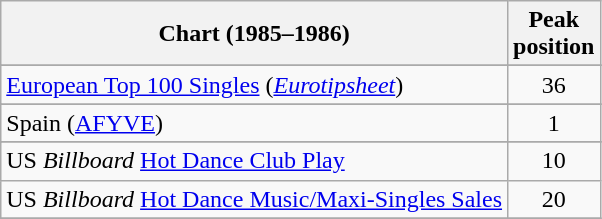<table class="wikitable sortable">
<tr>
<th>Chart (1985–1986)</th>
<th>Peak<br>position</th>
</tr>
<tr>
</tr>
<tr>
<td><a href='#'>European Top 100 Singles</a> (<em><a href='#'>Eurotipsheet</a></em>)</td>
<td align="center">36</td>
</tr>
<tr>
</tr>
<tr>
</tr>
<tr>
</tr>
<tr>
</tr>
<tr>
<td>Spain (<a href='#'>AFYVE</a>)</td>
<td align="center">1</td>
</tr>
<tr>
</tr>
<tr>
</tr>
<tr>
<td>US <em>Billboard</em> <a href='#'>Hot Dance Club Play</a></td>
<td align="center">10</td>
</tr>
<tr>
<td>US <em>Billboard</em> <a href='#'>Hot Dance Music/Maxi-Singles Sales</a></td>
<td align="center">20</td>
</tr>
<tr>
</tr>
</table>
